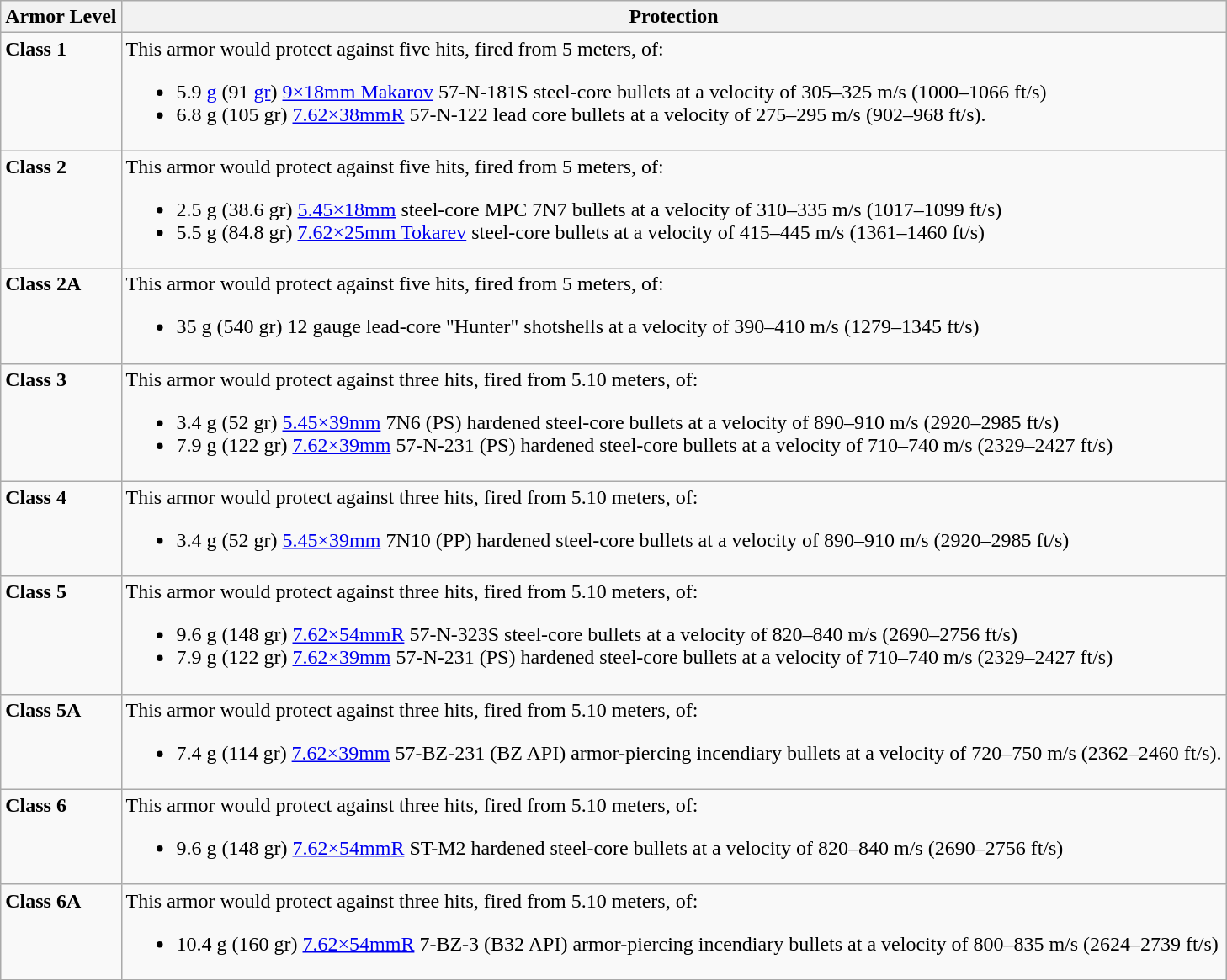<table class="wikitable">
<tr>
<th>Armor Level</th>
<th>Protection</th>
</tr>
<tr style="vertical-align: top;">
<td><strong>Class 1</strong><br></td>
<td>This armor would protect against five hits, fired from 5 meters, of:<br><ul><li>5.9 <a href='#'>g</a> (91 <a href='#'>gr</a>) <a href='#'>9×18mm Makarov</a> 57-N-181S steel-core bullets at a velocity of 305–325 m/s (1000–1066 ft/s)</li><li>6.8 g (105 gr) <a href='#'>7.62×38mmR</a> 57-N-122 lead core bullets at a velocity of 275–295 m/s (902–968 ft/s).</li></ul></td>
</tr>
<tr style="vertical-align: top;">
<td><strong>Class 2</strong><br></td>
<td>This armor would protect against five hits, fired from 5 meters, of:<br><ul><li>2.5 g (38.6 gr) <a href='#'>5.45×18mm</a> steel-core MPC 7N7 bullets at a velocity of 310–335 m/s (1017–1099 ft/s)</li><li>5.5 g (84.8 gr) <a href='#'>7.62×25mm Tokarev</a> steel-core bullets at a velocity of 415–445 m/s (1361–1460 ft/s)</li></ul></td>
</tr>
<tr style="vertical-align: top;">
<td><strong>Class 2A</strong><br></td>
<td>This armor would protect against five hits, fired from 5 meters, of:<br><ul><li>35 g (540 gr) 12 gauge lead-core "Hunter" shotshells at a velocity of 390–410 m/s (1279–1345 ft/s)</li></ul></td>
</tr>
<tr style="vertical-align: top;">
<td><strong>Class 3</strong><br></td>
<td>This armor would protect against three hits, fired from 5.10 meters, of:<br><ul><li>3.4 g (52 gr) <a href='#'>5.45×39mm</a> 7N6 (PS) hardened steel-core bullets at a velocity of 890–910 m/s (2920–2985 ft/s)</li><li>7.9 g (122 gr) <a href='#'>7.62×39mm</a> 57-N-231 (PS) hardened steel-core bullets at a velocity of 710–740 m/s (2329–2427 ft/s)</li></ul></td>
</tr>
<tr style="vertical-align: top;">
<td><strong>Class 4</strong><br></td>
<td>This armor would protect against three hits, fired from 5.10 meters, of:<br><ul><li>3.4 g (52 gr) <a href='#'>5.45×39mm</a> 7N10 (PP) hardened steel-core bullets at a velocity of 890–910 m/s (2920–2985 ft/s)</li></ul></td>
</tr>
<tr style="vertical-align: top;">
<td><strong>Class 5</strong><br></td>
<td>This armor would protect against three hits, fired from 5.10 meters, of:<br><ul><li>9.6 g (148 gr) <a href='#'>7.62×54mmR</a> 57-N-323S steel-core bullets at a velocity of 820–840 m/s (2690–2756 ft/s)</li><li>7.9 g (122 gr) <a href='#'>7.62×39mm</a> 57-N-231 (PS) hardened steel-core bullets at a velocity of 710–740 m/s (2329–2427 ft/s)</li></ul></td>
</tr>
<tr style="vertical-align: top;">
<td><strong>Class 5A</strong><br></td>
<td>This armor would protect against three hits, fired from 5.10 meters, of:<br><ul><li>7.4 g (114 gr) <a href='#'>7.62×39mm</a> 57-BZ-231 (BZ API) armor-piercing incendiary bullets at a velocity of 720–750 m/s (2362–2460 ft/s).</li></ul></td>
</tr>
<tr style="vertical-align: top;">
<td><strong>Class 6</strong><br></td>
<td>This armor would protect against three hits, fired from 5.10 meters, of:<br><ul><li>9.6 g (148 gr) <a href='#'>7.62×54mmR</a> ST-M2 hardened steel-core bullets at a velocity of 820–840 m/s (2690–2756 ft/s)</li></ul></td>
</tr>
<tr style="vertical-align: top;">
<td><strong>Class 6A</strong><br></td>
<td>This armor would protect against three hits, fired from 5.10 meters, of:<br><ul><li>10.4 g (160 gr) <a href='#'>7.62×54mmR</a> 7-BZ-3 (B32 API) armor-piercing incendiary bullets at a velocity of 800–835 m/s (2624–2739 ft/s)</li></ul></td>
</tr>
</table>
